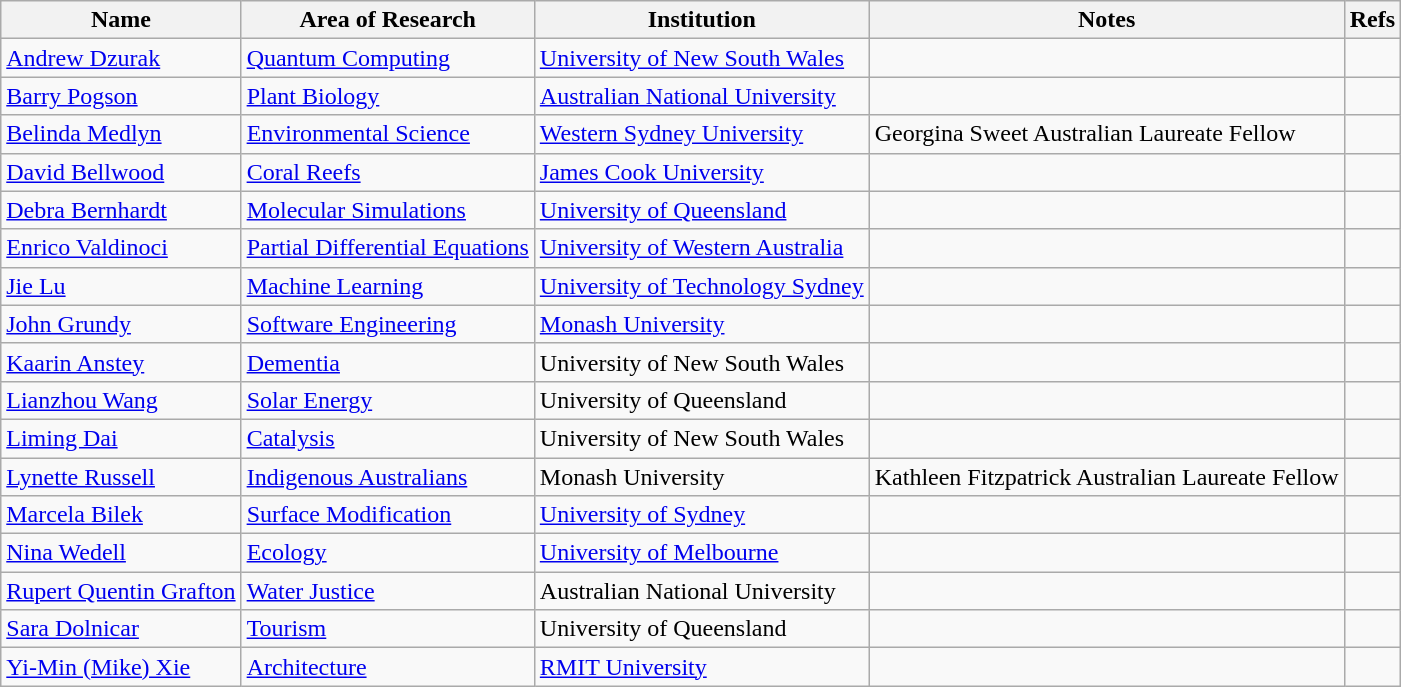<table class="wikitable">
<tr>
<th>Name</th>
<th>Area of Research</th>
<th>Institution</th>
<th>Notes</th>
<th>Refs</th>
</tr>
<tr>
<td><a href='#'>Andrew Dzurak</a></td>
<td><a href='#'>Quantum Computing</a></td>
<td><a href='#'>University of New South Wales</a></td>
<td></td>
<td></td>
</tr>
<tr>
<td><a href='#'>Barry Pogson</a></td>
<td><a href='#'>Plant Biology</a></td>
<td><a href='#'>Australian National University</a></td>
<td></td>
<td></td>
</tr>
<tr>
<td><a href='#'>Belinda Medlyn</a></td>
<td><a href='#'>Environmental Science</a></td>
<td><a href='#'>Western Sydney University</a></td>
<td>Georgina Sweet Australian Laureate Fellow</td>
<td></td>
</tr>
<tr>
<td><a href='#'>David Bellwood</a></td>
<td><a href='#'>Coral Reefs</a></td>
<td><a href='#'>James Cook University</a></td>
<td></td>
<td></td>
</tr>
<tr>
<td><a href='#'>Debra Bernhardt</a></td>
<td><a href='#'>Molecular Simulations</a></td>
<td><a href='#'>University of Queensland</a></td>
<td></td>
<td></td>
</tr>
<tr>
<td><a href='#'>Enrico Valdinoci</a></td>
<td><a href='#'>Partial Differential Equations</a></td>
<td><a href='#'>University of Western Australia</a></td>
<td></td>
<td></td>
</tr>
<tr>
<td><a href='#'>Jie Lu</a></td>
<td><a href='#'>Machine Learning</a></td>
<td><a href='#'>University of Technology Sydney</a></td>
<td></td>
<td></td>
</tr>
<tr>
<td><a href='#'>John Grundy</a></td>
<td><a href='#'>Software Engineering</a></td>
<td><a href='#'>Monash University</a></td>
<td></td>
<td></td>
</tr>
<tr>
<td><a href='#'>Kaarin Anstey</a></td>
<td><a href='#'>Dementia</a></td>
<td>University of New South Wales</td>
<td></td>
<td></td>
</tr>
<tr>
<td><a href='#'>Lianzhou Wang</a></td>
<td><a href='#'>Solar Energy</a></td>
<td>University of Queensland</td>
<td></td>
<td></td>
</tr>
<tr>
<td><a href='#'>Liming Dai</a></td>
<td><a href='#'>Catalysis</a></td>
<td>University of New South Wales</td>
<td></td>
<td></td>
</tr>
<tr>
<td><a href='#'>Lynette Russell</a></td>
<td><a href='#'>Indigenous Australians</a></td>
<td>Monash University</td>
<td>Kathleen Fitzpatrick Australian Laureate Fellow</td>
<td></td>
</tr>
<tr>
<td><a href='#'>Marcela Bilek</a></td>
<td><a href='#'>Surface Modification</a></td>
<td><a href='#'>University of Sydney</a></td>
<td></td>
<td></td>
</tr>
<tr>
<td><a href='#'>Nina Wedell</a></td>
<td><a href='#'>Ecology</a></td>
<td><a href='#'>University of Melbourne</a></td>
<td></td>
<td></td>
</tr>
<tr>
<td><a href='#'>Rupert Quentin Grafton</a></td>
<td><a href='#'>Water Justice</a></td>
<td>Australian National University</td>
<td></td>
<td></td>
</tr>
<tr>
<td><a href='#'>Sara Dolnicar</a></td>
<td><a href='#'>Tourism</a></td>
<td>University of Queensland</td>
<td></td>
<td></td>
</tr>
<tr>
<td><a href='#'>Yi-Min (Mike) Xie</a></td>
<td><a href='#'>Architecture</a></td>
<td><a href='#'>RMIT University</a></td>
<td></td>
<td></td>
</tr>
</table>
